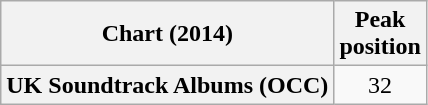<table class="wikitable sortable plainrowheaders" style="text-align:center">
<tr>
<th scope="col">Chart (2014)</th>
<th scope="col">Peak<br>position</th>
</tr>
<tr>
<th scope="row">UK Soundtrack Albums (OCC)</th>
<td>32</td>
</tr>
</table>
